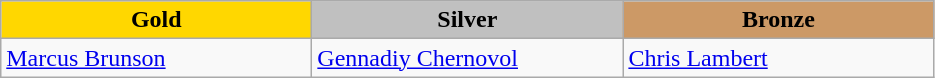<table class="wikitable" style="text-align:left">
<tr align="center">
<td width=200 bgcolor=gold><strong>Gold</strong></td>
<td width=200 bgcolor=silver><strong>Silver</strong></td>
<td width=200 bgcolor=CC9966><strong>Bronze</strong></td>
</tr>
<tr>
<td><a href='#'>Marcus Brunson</a><br><em></em></td>
<td><a href='#'>Gennadiy Chernovol</a><br><em></em></td>
<td><a href='#'>Chris Lambert</a><br><em></em></td>
</tr>
</table>
